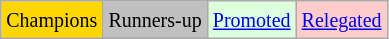<table class="wikitable">
<tr>
<td bgcolor=gold><small>Champions</small></td>
<td bgcolor=silver><small>Runners-up</small></td>
<td bgcolor="#DDFFDD"><small><a href='#'>Promoted</a></small></td>
<td bgcolor="#FFCCCC"><small><a href='#'>Relegated</a></small></td>
</tr>
</table>
